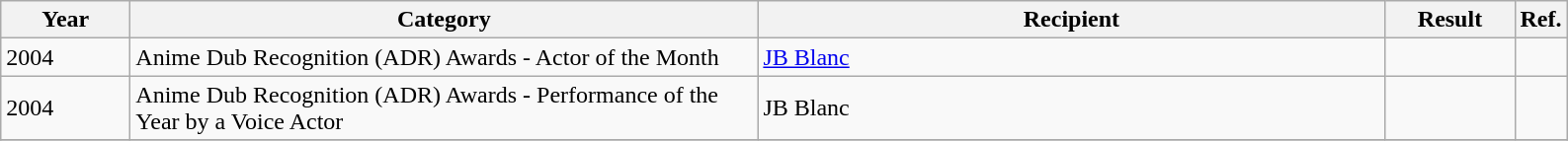<table class=wikitable>
<tr>
<th scope="col" style="width:5em;">Year</th>
<th scope="col" style="width:26em;">Category</th>
<th scope="col" style="width:26em;">Recipient</th>
<th scope="col" style="width:5em;">Result</th>
<th>Ref.</th>
</tr>
<tr>
<td>2004</td>
<td>Anime Dub Recognition (ADR) Awards - Actor of the Month</td>
<td><a href='#'>JB Blanc</a></td>
<td></td>
<td></td>
</tr>
<tr>
<td>2004</td>
<td>Anime Dub Recognition (ADR) Awards - Performance of the Year by a Voice Actor</td>
<td>JB Blanc</td>
<td></td>
<td></td>
</tr>
<tr>
</tr>
</table>
